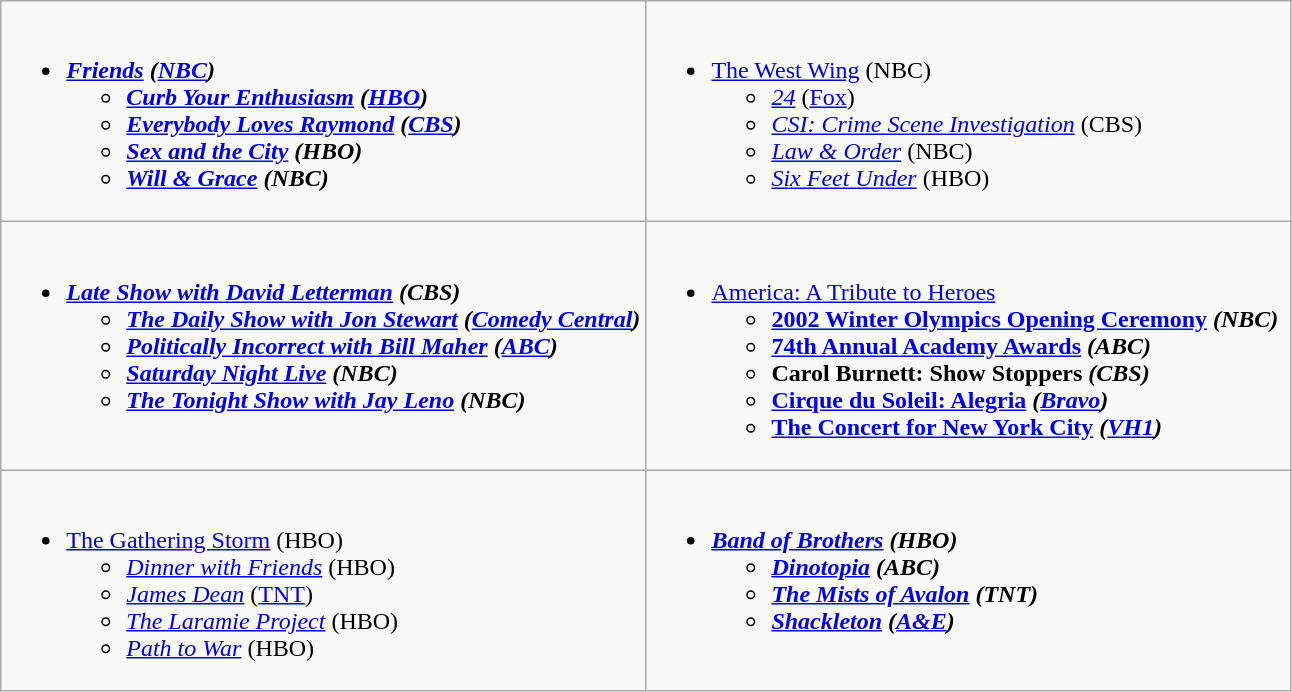<table class="wikitable">
<tr>
<td style="vertical-align:top;" width="50%"><br><ul><li><strong><em><a href='#'>Friends</a><em> (<a href='#'>NBC</a>)<strong><ul><li></em><a href='#'>Curb Your Enthusiasm</a><em> (<a href='#'>HBO</a>)</li><li></em><a href='#'>Everybody Loves Raymond</a><em> (<a href='#'>CBS</a>)</li><li></em><a href='#'>Sex and the City</a><em> (HBO)</li><li></em><a href='#'>Will & Grace</a><em> (NBC)</li></ul></li></ul></td>
<td style="vertical-align:top;" width="50%"><br><ul><li></em></strong><a href='#'>The West Wing</a></em> (NBC)</strong><ul><li><em><a href='#'>24</a></em> (<a href='#'>Fox</a>)</li><li><em><a href='#'>CSI: Crime Scene Investigation</a></em> (CBS)</li><li><em><a href='#'>Law & Order</a></em> (NBC)</li><li><em><a href='#'>Six Feet Under</a></em> (HBO)</li></ul></li></ul></td>
</tr>
<tr>
<td style="vertical-align:top;" width="50%"><br><ul><li><strong><em><a href='#'>Late Show with David Letterman</a><em> (CBS)<strong><ul><li></em><a href='#'>The Daily Show with Jon Stewart</a><em> (<a href='#'>Comedy Central</a>)</li><li></em><a href='#'>Politically Incorrect with Bill Maher</a><em> (<a href='#'>ABC</a>)</li><li></em><a href='#'>Saturday Night Live</a><em> (NBC)</li><li></em><a href='#'>The Tonight Show with Jay Leno</a><em> (NBC)</li></ul></li></ul></td>
<td style="vertical-align:top;" width="50%"><br><ul><li></em></strong><a href='#'>America: A Tribute to Heroes</a><strong><em><ul><li></em><a href='#'>2002 Winter Olympics Opening Ceremony</a><em> (NBC)</li><li></em><a href='#'>74th Annual Academy Awards</a><em> (ABC)</li><li></em>Carol Burnett: Show Stoppers<em> (CBS)</li><li></em><a href='#'>Cirque du Soleil: Alegria</a><em> (<a href='#'>Bravo</a>)</li><li></em><a href='#'>The Concert for New York City</a><em> (<a href='#'>VH1</a>)</li></ul></li></ul></td>
</tr>
<tr>
<td style="vertical-align:top;" width="50%"><br><ul><li></em></strong><a href='#'>The Gathering Storm</a></em> (HBO)</strong><ul><li><em><a href='#'>Dinner with Friends</a></em> (HBO)</li><li><em><a href='#'>James Dean</a></em> (<a href='#'>TNT</a>)</li><li><em><a href='#'>The Laramie Project</a></em> (HBO)</li><li><em><a href='#'>Path to War</a></em> (HBO)</li></ul></li></ul></td>
<td style="vertical-align:top;" width="50%"><br><ul><li><strong><em><a href='#'>Band of Brothers</a><em> (HBO)<strong><ul><li></em><a href='#'>Dinotopia</a><em> (ABC)</li><li></em><a href='#'>The Mists of Avalon</a><em> (TNT)</li><li></em><a href='#'>Shackleton</a><em> (<a href='#'>A&E</a>)</li></ul></li></ul></td>
</tr>
</table>
